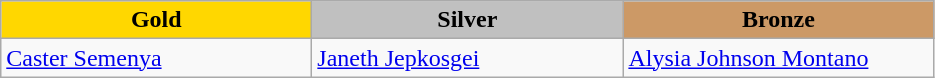<table class="wikitable" style="text-align:left">
<tr align="center">
<td width=200 bgcolor=gold><strong>Gold</strong></td>
<td width=200 bgcolor=silver><strong>Silver</strong></td>
<td width=200 bgcolor=CC9966><strong>Bronze</strong></td>
</tr>
<tr>
<td><a href='#'>Caster Semenya</a><br><em></em></td>
<td><a href='#'>Janeth Jepkosgei</a><br><em></em></td>
<td><a href='#'>Alysia Johnson Montano</a><br><em></em></td>
</tr>
</table>
